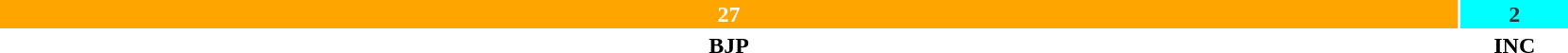<table style="width:88%; text-align:center;">
<tr style="color:white;">
<td style="background:orange; width:93.10%;"><strong>27</strong></td>
<td style="background:aqua; color:#333; width:6.90%;"><strong>2</strong></td>
</tr>
<tr>
<td><span><strong>BJP</strong></span></td>
<td><span><strong>INC</strong></span></td>
</tr>
</table>
